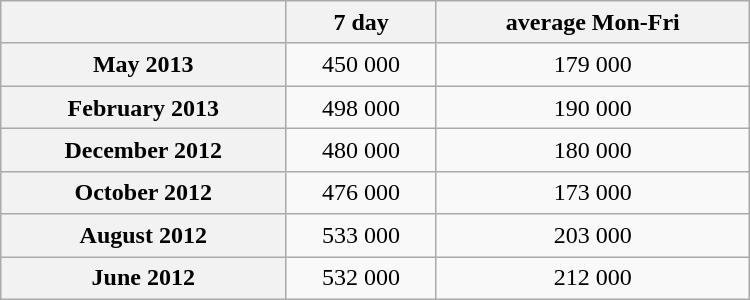<table class="wikitable sortable" style="text-align:center; width:500px; height:200px;">
<tr>
<th></th>
<th>7 day</th>
<th>average Mon-Fri</th>
</tr>
<tr>
<th scope="row">May 2013</th>
<td>450 000</td>
<td>179 000</td>
</tr>
<tr>
<th scope="row">February 2013</th>
<td>498 000</td>
<td>190 000</td>
</tr>
<tr>
<th scope="row">December 2012</th>
<td>480 000</td>
<td>180 000</td>
</tr>
<tr>
<th scope="row">October 2012</th>
<td>476 000</td>
<td>173 000</td>
</tr>
<tr>
<th scope="row">August 2012</th>
<td>533 000</td>
<td>203 000</td>
</tr>
<tr>
<th scope="row">June 2012</th>
<td>532 000</td>
<td>212 000</td>
</tr>
</table>
